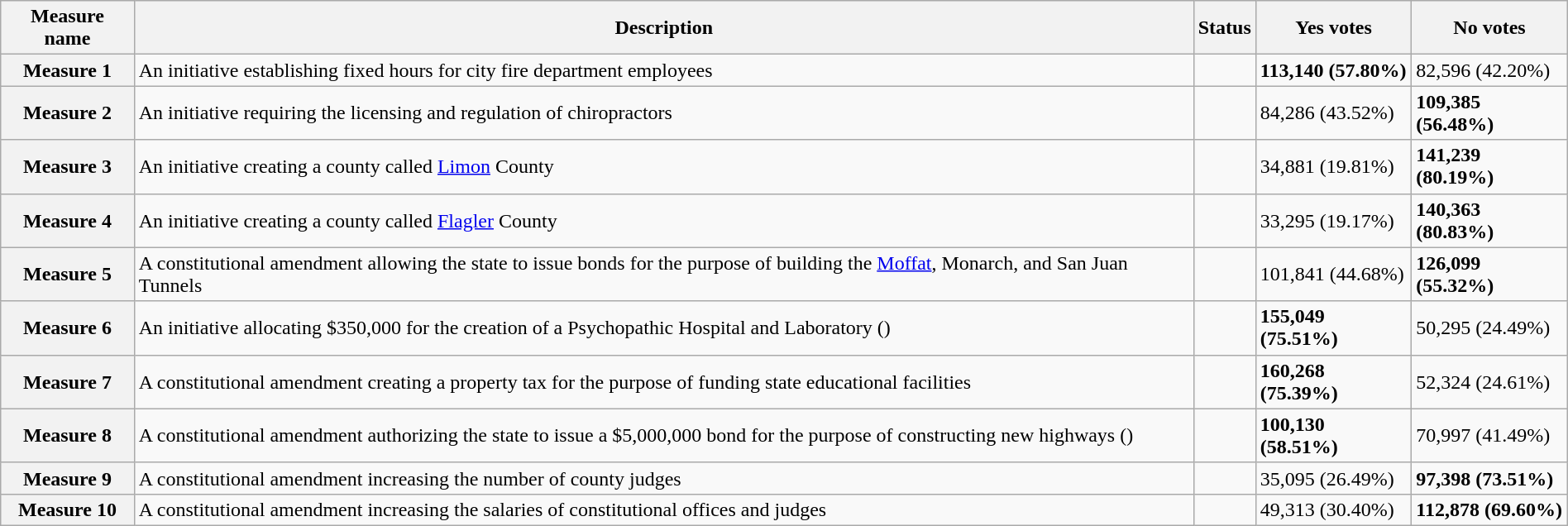<table class="wikitable sortable plainrowheaders" style="width:100%">
<tr>
<th scope="col">Measure name</th>
<th class="unsortable" scope="col">Description</th>
<th scope="col">Status</th>
<th scope="col">Yes votes</th>
<th scope="col">No votes</th>
</tr>
<tr>
<th scope="row">Measure 1</th>
<td>An initiative establishing fixed hours for city fire department employees</td>
<td></td>
<td><strong>113,140 (57.80%)</strong></td>
<td>82,596 (42.20%)</td>
</tr>
<tr>
<th scope="row">Measure 2</th>
<td>An initiative requiring the licensing and regulation of chiropractors</td>
<td></td>
<td>84,286 (43.52%)</td>
<td><strong>109,385 (56.48%)</strong></td>
</tr>
<tr>
<th scope="row">Measure 3</th>
<td>An initiative creating a county called <a href='#'>Limon</a> County</td>
<td></td>
<td>34,881 (19.81%)</td>
<td><strong>141,239 (80.19%)</strong></td>
</tr>
<tr>
<th scope="row">Measure 4</th>
<td>An initiative creating a county called <a href='#'>Flagler</a> County</td>
<td></td>
<td>33,295 (19.17%)</td>
<td><strong>140,363 (80.83%)</strong></td>
</tr>
<tr>
<th scope="row">Measure 5</th>
<td>A constitutional amendment allowing the state to issue bonds for the purpose of building the <a href='#'>Moffat</a>, Monarch, and San Juan Tunnels</td>
<td></td>
<td>101,841 (44.68%)</td>
<td><strong>126,099 (55.32%)</strong></td>
</tr>
<tr>
<th scope="row">Measure 6</th>
<td>An initiative allocating $350,000 for the creation of a Psychopathic Hospital and Laboratory ()</td>
<td></td>
<td><strong>155,049 (75.51%)</strong></td>
<td>50,295 (24.49%)</td>
</tr>
<tr>
<th scope="row">Measure 7</th>
<td>A constitutional amendment creating a property tax for the purpose of funding state educational facilities</td>
<td></td>
<td><strong>160,268 (75.39%)</strong></td>
<td>52,324 (24.61%)</td>
</tr>
<tr>
<th scope="row">Measure 8</th>
<td>A constitutional amendment authorizing the state to issue a $5,000,000 bond for the purpose of constructing new highways ()</td>
<td></td>
<td><strong>100,130 (58.51%)</strong></td>
<td>70,997 (41.49%)</td>
</tr>
<tr>
<th scope="row">Measure 9</th>
<td>A constitutional amendment increasing the number of county judges</td>
<td></td>
<td>35,095 (26.49%)</td>
<td><strong>97,398 (73.51%)</strong></td>
</tr>
<tr>
<th scope="row">Measure 10</th>
<td>A constitutional amendment increasing the salaries of constitutional offices and judges</td>
<td></td>
<td>49,313 (30.40%)</td>
<td><strong>112,878 (69.60%)</strong></td>
</tr>
</table>
